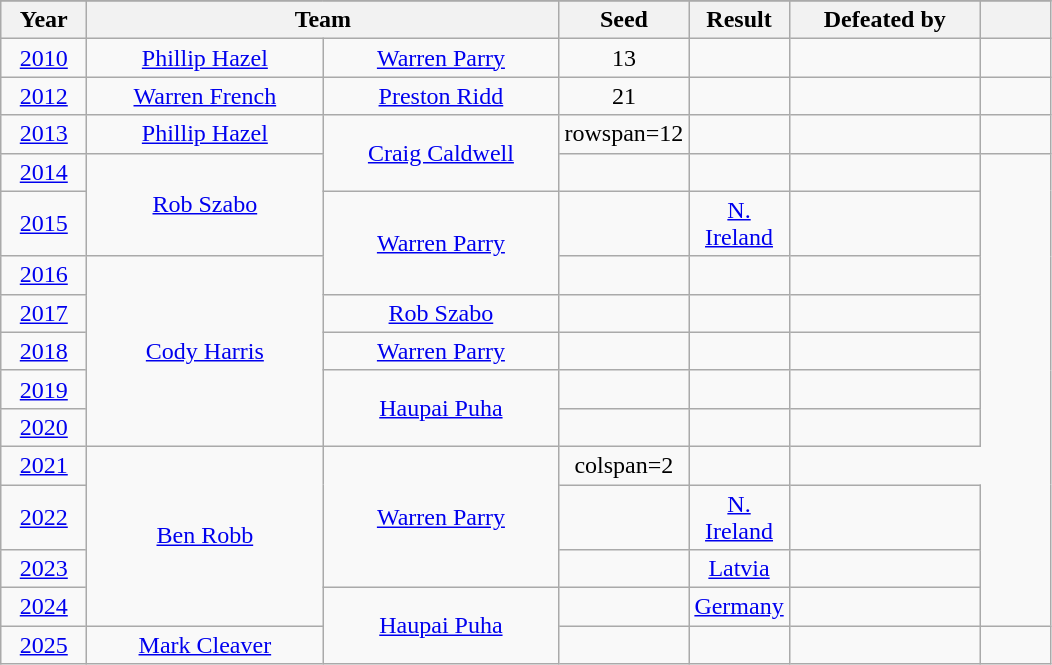<table class="wikitable" style="text-align: center;">
<tr style="background: #e2e2e2;">
</tr>
<tr style="background: #efefef;">
<th width=50px>Year</th>
<th colspan="2">Team</th>
<th width=50px>Seed</th>
<th width=50px>Result</th>
<th width=120px>Defeated by</th>
<th width=40px></th>
</tr>
<tr>
<td><a href='#'>2010</a></td>
<td width=150px><a href='#'>Phillip Hazel</a></td>
<td width=150px><a href='#'>Warren Parry</a></td>
<td>13</td>
<td></td>
<td> </td>
<td></td>
</tr>
<tr>
<td><a href='#'>2012</a></td>
<td><a href='#'>Warren French</a></td>
<td><a href='#'>Preston Ridd</a></td>
<td>21</td>
<td></td>
<td> </td>
<td></td>
</tr>
<tr>
<td><a href='#'>2013</a></td>
<td><a href='#'>Phillip Hazel</a></td>
<td rowspan=2><a href='#'>Craig Caldwell</a></td>
<td>rowspan=12 </td>
<td></td>
<td> <br> </td>
<td></td>
</tr>
<tr>
<td><a href='#'>2014</a></td>
<td rowspan=2><a href='#'>Rob Szabo</a></td>
<td></td>
<td> </td>
<td></td>
</tr>
<tr>
<td><a href='#'>2015</a></td>
<td rowspan=2><a href='#'>Warren Parry</a></td>
<td></td>
<td> <a href='#'>N. Ireland</a></td>
<td></td>
</tr>
<tr>
<td><a href='#'>2016</a></td>
<td rowspan=5><a href='#'>Cody Harris</a></td>
<td></td>
<td> </td>
<td></td>
</tr>
<tr>
<td><a href='#'>2017</a></td>
<td><a href='#'>Rob Szabo</a></td>
<td></td>
<td> </td>
<td></td>
</tr>
<tr>
<td><a href='#'>2018</a></td>
<td><a href='#'>Warren Parry</a></td>
<td></td>
<td> </td>
<td></td>
</tr>
<tr>
<td><a href='#'>2019</a></td>
<td rowspan=2><a href='#'>Haupai Puha</a></td>
<td></td>
<td> </td>
<td></td>
</tr>
<tr>
<td><a href='#'>2020</a></td>
<td></td>
<td> </td>
<td></td>
</tr>
<tr>
<td><a href='#'>2021</a></td>
<td rowspan=4 width=150px><a href='#'>Ben Robb</a></td>
<td rowspan=3 width=150px><a href='#'>Warren Parry</a></td>
<td>colspan=2 </td>
<td></td>
</tr>
<tr>
<td><a href='#'>2022</a></td>
<td></td>
<td> <a href='#'>N. Ireland</a></td>
<td></td>
</tr>
<tr>
<td><a href='#'>2023</a></td>
<td></td>
<td> <a href='#'>Latvia</a></td>
<td></td>
</tr>
<tr>
<td><a href='#'>2024</a></td>
<td rowspan=2><a href='#'>Haupai Puha</a></td>
<td></td>
<td> <a href='#'>Germany</a></td>
<td></td>
</tr>
<tr>
<td><a href='#'>2025</a></td>
<td><a href='#'>Mark Cleaver</a></td>
<td></td>
<td></td>
<td></td>
<td></td>
</tr>
</table>
